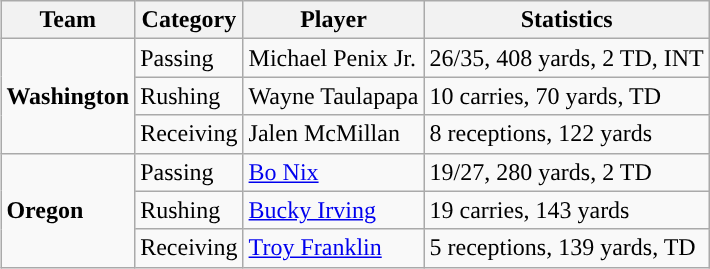<table class="wikitable" style="float: right;">
<tr>
<th>Team</th>
<th>Category</th>
<th>Player</th>
<th>Statistics</th>
</tr>
<tr>
<td rowspan=3><strong>Washington</strong></td>
<td>Passing</td>
<td>Michael Penix Jr.</td>
<td>26/35, 408 yards, 2 TD, INT</td>
</tr>
<tr>
<td>Rushing</td>
<td>Wayne Taulapapa</td>
<td>10 carries, 70 yards, TD</td>
</tr>
<tr>
<td>Receiving</td>
<td>Jalen McMillan</td>
<td>8 receptions, 122 yards</td>
</tr>
<tr>
<td rowspan=3><strong>Oregon</strong></td>
<td>Passing</td>
<td><a href='#'>Bo Nix</a></td>
<td>19/27, 280 yards, 2 TD</td>
</tr>
<tr>
<td>Rushing</td>
<td><a href='#'>Bucky Irving</a></td>
<td>19 carries, 143 yards</td>
</tr>
<tr>
<td>Receiving</td>
<td><a href='#'>Troy Franklin</a></td>
<td>5 receptions, 139 yards, TD</td>
</tr>
</table>
